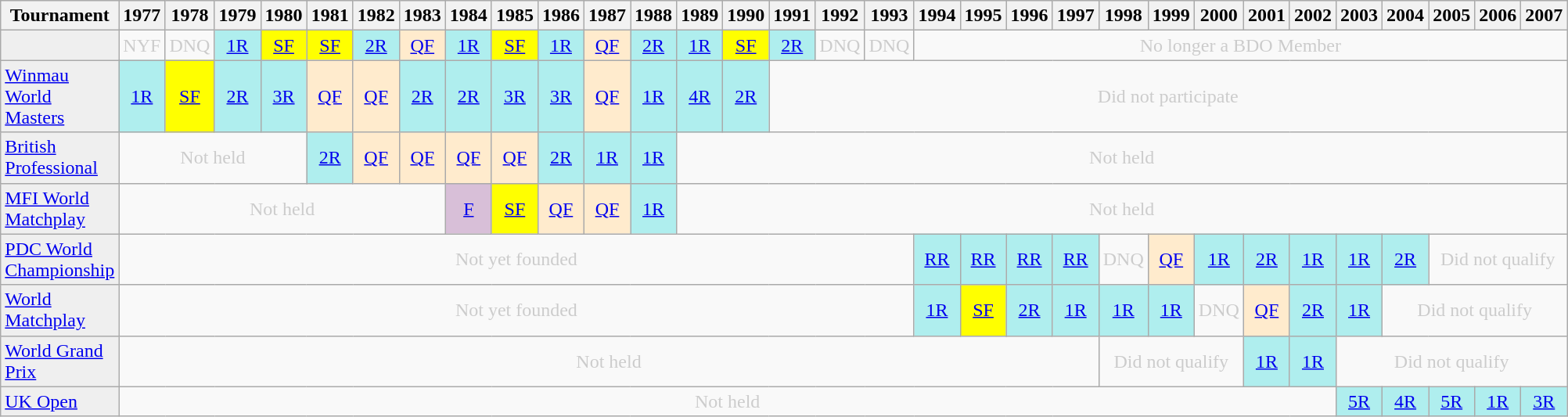<table class="wikitable" style="width:75%; margin:0">
<tr>
<th>Tournament</th>
<th>1977</th>
<th>1978</th>
<th>1979</th>
<th>1980</th>
<th>1981</th>
<th>1982</th>
<th>1983</th>
<th>1984</th>
<th>1985</th>
<th>1986</th>
<th>1987</th>
<th>1988</th>
<th>1989</th>
<th>1990</th>
<th>1991</th>
<th>1992</th>
<th>1993</th>
<th>1994</th>
<th>1995</th>
<th>1996</th>
<th>1997</th>
<th>1998</th>
<th>1999</th>
<th>2000</th>
<th>2001</th>
<th>2002</th>
<th>2003</th>
<th>2004</th>
<th>2005</th>
<th>2006</th>
<th>2007</th>
</tr>
<tr>
<td style="background:#efefef;"></td>
<td style="text-align:center; color:#ccc;">NYF</td>
<td style="text-align:center; color:#ccc;">DNQ</td>
<td style="text-align:center; background:#afeeee;"><a href='#'>1R</a></td>
<td style="text-align:center; background:yellow;"><a href='#'>SF</a></td>
<td style="text-align:center; background:yellow;"><a href='#'>SF</a></td>
<td style="text-align:center; background:#afeeee;"><a href='#'>2R</a></td>
<td style="text-align:center; background:#ffebcd;"><a href='#'>QF</a></td>
<td style="text-align:center; background:#afeeee;"><a href='#'>1R</a></td>
<td style="text-align:center; background:yellow;"><a href='#'>SF</a></td>
<td style="text-align:center; background:#afeeee;"><a href='#'>1R</a></td>
<td style="text-align:center; background:#ffebcd;"><a href='#'>QF</a></td>
<td style="text-align:center; background:#afeeee;"><a href='#'>2R</a></td>
<td style="text-align:center; background:#afeeee;"><a href='#'>1R</a></td>
<td style="text-align:center; background:yellow;"><a href='#'>SF</a></td>
<td style="text-align:center; background:#afeeee;"><a href='#'>2R</a></td>
<td style="text-align:center; color:#ccc;">DNQ</td>
<td style="text-align:center; color:#ccc;">DNQ</td>
<td colspan="14" style="text-align:center; color:#ccc;">No longer a BDO Member</td>
</tr>
<tr>
<td style="background:#efefef;"><a href='#'>Winmau World Masters</a></td>
<td style="text-align:center; background:#afeeee;"><a href='#'>1R</a></td>
<td style="text-align:center; background:yellow;"><a href='#'>SF</a></td>
<td style="text-align:center; background:#afeeee;"><a href='#'>2R</a></td>
<td style="text-align:center; background:#afeeee;"><a href='#'>3R</a></td>
<td style="text-align:center; background:#ffebcd;"><a href='#'>QF</a></td>
<td style="text-align:center; background:#ffebcd;"><a href='#'>QF</a></td>
<td style="text-align:center; background:#afeeee;"><a href='#'>2R</a></td>
<td style="text-align:center; background:#afeeee;"><a href='#'>2R</a></td>
<td style="text-align:center; background:#afeeee;"><a href='#'>3R</a></td>
<td style="text-align:center; background:#afeeee;"><a href='#'>3R</a></td>
<td style="text-align:center; background:#ffebcd;"><a href='#'>QF</a></td>
<td style="text-align:center; background:#afeeee;"><a href='#'>1R</a></td>
<td style="text-align:center; background:#afeeee;"><a href='#'>4R</a></td>
<td style="text-align:center; background:#afeeee;"><a href='#'>2R</a></td>
<td colspan="17" style="text-align:center; color:#ccc;">Did not participate</td>
</tr>
<tr>
<td style="background:#efefef;"><a href='#'>British Professional</a></td>
<td colspan="4" style="text-align:center; color:#ccc;">Not held</td>
<td style="text-align:center; background:#afeeee;"><a href='#'>2R</a></td>
<td style="text-align:center; background:#ffebcd;"><a href='#'>QF</a></td>
<td style="text-align:center; background:#ffebcd;"><a href='#'>QF</a></td>
<td style="text-align:center; background:#ffebcd;"><a href='#'>QF</a></td>
<td style="text-align:center; background:#ffebcd;"><a href='#'>QF</a></td>
<td style="text-align:center; background:#afeeee;"><a href='#'>2R</a></td>
<td style="text-align:center; background:#afeeee;"><a href='#'>1R</a></td>
<td style="text-align:center; background:#afeeee;"><a href='#'>1R</a></td>
<td colspan="19" style="text-align:center; color:#ccc;">Not held</td>
</tr>
<tr>
<td style="background:#efefef;"><a href='#'>MFI World Matchplay</a></td>
<td colspan="7" style="text-align:center; color:#ccc;">Not held</td>
<td style="text-align:center; background:thistle;"><a href='#'>F</a></td>
<td style="text-align:center; background:yellow;"><a href='#'>SF</a></td>
<td style="text-align:center; background:#ffebcd;"><a href='#'>QF</a></td>
<td style="text-align:center; background:#ffebcd;"><a href='#'>QF</a></td>
<td style="text-align:center; background:#afeeee;"><a href='#'>1R</a></td>
<td colspan="19" style="text-align:center; color:#ccc;">Not held</td>
</tr>
<tr>
<td style="background:#efefef;"><a href='#'>PDC World Championship</a></td>
<td colspan="17" style="text-align:center; color:#ccc;">Not yet founded</td>
<td style="text-align:center; background:#afeeee;"><a href='#'>RR</a></td>
<td style="text-align:center; background:#afeeee;"><a href='#'>RR</a></td>
<td style="text-align:center; background:#afeeee;"><a href='#'>RR</a></td>
<td style="text-align:center; background:#afeeee;"><a href='#'>RR</a></td>
<td style="text-align:center; color:#ccc;">DNQ</td>
<td style="text-align:center; background:#ffebcd;"><a href='#'>QF</a></td>
<td style="text-align:center; background:#afeeee;"><a href='#'>1R</a></td>
<td style="text-align:center; background:#afeeee;"><a href='#'>2R</a></td>
<td style="text-align:center; background:#afeeee;"><a href='#'>1R</a></td>
<td style="text-align:center; background:#afeeee;"><a href='#'>1R</a></td>
<td style="text-align:center; background:#afeeee;"><a href='#'>2R</a></td>
<td colspan="3" style="text-align:center; color:#ccc;">Did not qualify</td>
</tr>
<tr>
<td style="background:#efefef;"><a href='#'>World Matchplay</a></td>
<td colspan="17" style="text-align:center; color:#ccc;">Not yet founded</td>
<td style="text-align:center; background:#afeeee;"><a href='#'>1R</a></td>
<td style="text-align:center; background:yellow;"><a href='#'>SF</a></td>
<td style="text-align:center; background:#afeeee;"><a href='#'>2R</a></td>
<td style="text-align:center; background:#afeeee;"><a href='#'>1R</a></td>
<td style="text-align:center; background:#afeeee;"><a href='#'>1R</a></td>
<td style="text-align:center; background:#afeeee;"><a href='#'>1R</a></td>
<td style="text-align:center; color:#ccc;">DNQ</td>
<td style="text-align:center; background:#ffebcd;"><a href='#'>QF</a></td>
<td style="text-align:center; background:#afeeee;"><a href='#'>2R</a></td>
<td style="text-align:center; background:#afeeee;"><a href='#'>1R</a></td>
<td colspan="4" style="text-align:center; color:#ccc;">Did not qualify</td>
</tr>
<tr>
<td style="background:#efefef;"><a href='#'>World Grand Prix</a></td>
<td colspan="21" style="text-align:center; color:#ccc;">Not held</td>
<td colspan="3" style="text-align:center; color:#ccc;">Did not qualify</td>
<td style="text-align:center; background:#afeeee;"><a href='#'>1R</a></td>
<td style="text-align:center; background:#afeeee;"><a href='#'>1R</a></td>
<td colspan="5" style="text-align:center; color:#ccc;">Did not qualify</td>
</tr>
<tr>
<td style="background:#efefef;"><a href='#'>UK Open</a></td>
<td colspan="26" style="text-align:center; color:#ccc;">Not held</td>
<td style="text-align:center; background:#afeeee;"><a href='#'>5R</a></td>
<td style="text-align:center; background:#afeeee;"><a href='#'>4R</a></td>
<td style="text-align:center; background:#afeeee;"><a href='#'>5R</a></td>
<td style="text-align:center; background:#afeeee;"><a href='#'>1R</a></td>
<td style="text-align:center; background:#afeeee;"><a href='#'>3R</a></td>
</tr>
</table>
